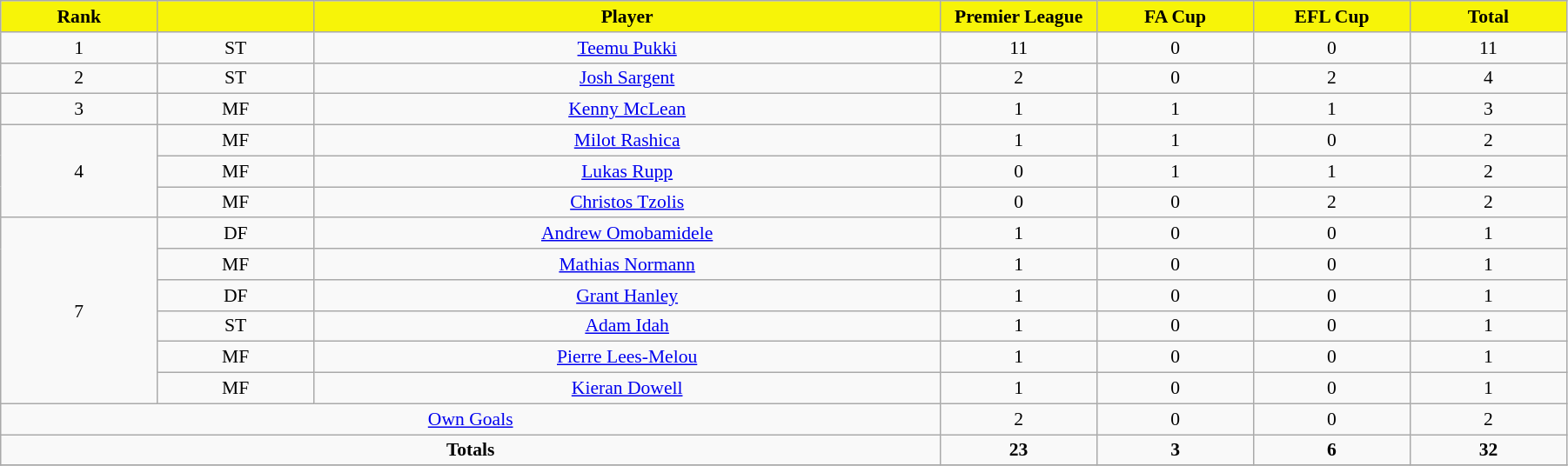<table class="wikitable"  style="text-align:center; font-size:90%; width:95%;">
<tr>
<th style="background:#F7F408; color:#000000;  width:10%;">Rank</th>
<th style="background:#F7F408; color:#000000;  width:10%;"></th>
<th style="background:#F7F408; color:#000000; ">Player</th>
<th style="background:#F7F408; color:#000000;  width:10%;">Premier League</th>
<th style="background:#F7F408; color:#000000;  width:10%;">FA Cup</th>
<th style="background:#F7F408; color:#000000;  width:10%;">EFL Cup</th>
<th style="background:#F7F408; color:#000000;  width:10%;">Total</th>
</tr>
<tr>
<td>1</td>
<td>ST</td>
<td><a href='#'>Teemu Pukki</a></td>
<td>11</td>
<td>0</td>
<td>0</td>
<td>11</td>
</tr>
<tr>
<td>2</td>
<td>ST</td>
<td><a href='#'>Josh Sargent</a></td>
<td>2</td>
<td>0</td>
<td>2</td>
<td>4</td>
</tr>
<tr>
<td>3</td>
<td>MF</td>
<td><a href='#'>Kenny McLean</a></td>
<td>1</td>
<td>1</td>
<td>1</td>
<td>3</td>
</tr>
<tr>
<td rowspan=3>4</td>
<td>MF</td>
<td><a href='#'>Milot Rashica</a></td>
<td>1</td>
<td>1</td>
<td>0</td>
<td>2</td>
</tr>
<tr>
<td>MF</td>
<td><a href='#'>Lukas Rupp</a></td>
<td>0</td>
<td>1</td>
<td>1</td>
<td>2</td>
</tr>
<tr>
<td>MF</td>
<td><a href='#'>Christos Tzolis</a></td>
<td>0</td>
<td>0</td>
<td>2</td>
<td>2</td>
</tr>
<tr>
<td rowspan=6>7</td>
<td>DF</td>
<td><a href='#'>Andrew Omobamidele</a></td>
<td>1</td>
<td>0</td>
<td>0</td>
<td>1</td>
</tr>
<tr>
<td>MF</td>
<td><a href='#'>Mathias Normann</a></td>
<td>1</td>
<td>0</td>
<td>0</td>
<td>1</td>
</tr>
<tr>
<td>DF</td>
<td><a href='#'>Grant Hanley</a></td>
<td>1</td>
<td>0</td>
<td>0</td>
<td>1</td>
</tr>
<tr>
<td>ST</td>
<td><a href='#'>Adam Idah</a></td>
<td>1</td>
<td>0</td>
<td>0</td>
<td>1</td>
</tr>
<tr>
<td>MF</td>
<td><a href='#'>Pierre Lees-Melou</a></td>
<td>1</td>
<td>0</td>
<td>0</td>
<td>1</td>
</tr>
<tr>
<td>MF</td>
<td><a href='#'>Kieran Dowell</a></td>
<td>1</td>
<td>0</td>
<td>0</td>
<td>1</td>
</tr>
<tr>
<td colspan="3"><a href='#'>Own Goals</a></td>
<td>2</td>
<td>0</td>
<td>0</td>
<td>2</td>
</tr>
<tr>
<td colspan="3" style="text-align:center;"><strong>Totals</strong></td>
<td><strong>23</strong></td>
<td><strong>3</strong></td>
<td><strong>6</strong></td>
<td><strong>32</strong></td>
</tr>
<tr>
</tr>
</table>
